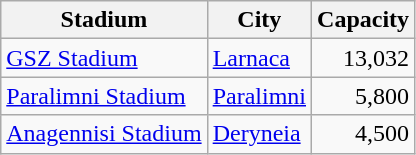<table class="wikitable">
<tr>
<th>Stadium</th>
<th>City</th>
<th>Capacity</th>
</tr>
<tr>
<td><a href='#'>GSZ Stadium</a></td>
<td><a href='#'>Larnaca</a></td>
<td align=right>13,032</td>
</tr>
<tr>
<td><a href='#'>Paralimni Stadium</a></td>
<td><a href='#'>Paralimni</a></td>
<td align=right>5,800</td>
</tr>
<tr>
<td><a href='#'>Anagennisi Stadium</a></td>
<td><a href='#'>Deryneia</a></td>
<td align=right>4,500</td>
</tr>
</table>
